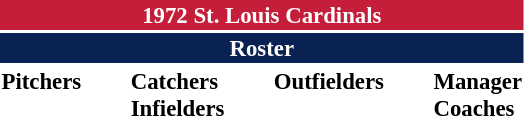<table class="toccolours" style="font-size: 95%;">
<tr>
<th colspan="10" style="background-color: #c41e3a; color: white; text-align: center;">1972 St. Louis Cardinals</th>
</tr>
<tr>
<td colspan="10" style="background-color: #0a2252; color: white; text-align: center;"><strong>Roster</strong></td>
</tr>
<tr>
<td valign="top"><strong>Pitchers</strong><br>




















</td>
<td width="25px"></td>
<td valign="top"><strong>Catchers</strong><br>


<strong>Infielders</strong>














</td>
<td width="25px"></td>
<td valign="top"><strong>Outfielders</strong><br>





</td>
<td width="25px"></td>
<td valign="top"><strong>Manager</strong><br>
<strong>Coaches</strong>
 
 
 
 
 </td>
</tr>
</table>
